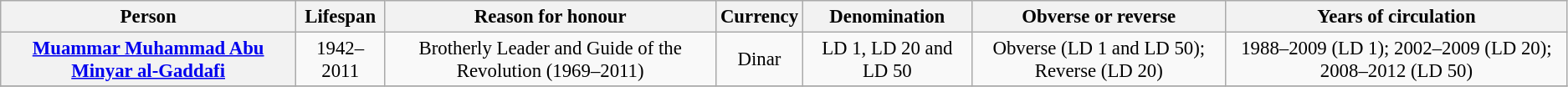<table class="wikitable" style="font-size:95%; text-align:center;">
<tr>
<th>Person</th>
<th>Lifespan</th>
<th>Reason for honour</th>
<th>Currency</th>
<th>Denomination</th>
<th>Obverse or reverse</th>
<th>Years of circulation</th>
</tr>
<tr>
<th><a href='#'>Muammar Muhammad Abu Minyar al-Gaddafi</a></th>
<td>1942–2011</td>
<td>Brotherly Leader and Guide of the Revolution (1969–2011)</td>
<td>Dinar</td>
<td>LD 1, LD 20 and LD 50</td>
<td>Obverse (LD 1 and LD 50); Reverse (LD 20)</td>
<td>1988–2009 (LD 1); 2002–2009 (LD 20); 2008–2012 (LD 50)</td>
</tr>
<tr>
</tr>
</table>
